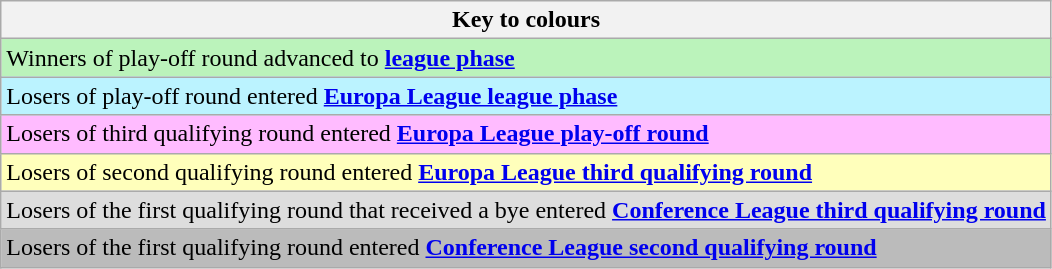<table class="wikitable">
<tr>
<th>Key to colours</th>
</tr>
<tr bgcolor=#BBF3BB>
<td>Winners of play-off round advanced to <strong><a href='#'>league phase</a></strong></td>
</tr>
<tr bgcolor=#BBF3FF>
<td>Losers of play-off round entered <strong><a href='#'>Europa League league phase</a></strong></td>
</tr>
<tr bgcolor=#FFBBFF>
<td>Losers of third qualifying round entered <strong><a href='#'>Europa League play-off round</a></strong></td>
</tr>
<tr bgcolor=#FFFFBB>
<td>Losers of second qualifying round entered <strong><a href='#'>Europa League third qualifying round</a></strong></td>
</tr>
<tr bgcolor=#DDDDDD>
<td>Losers of the first qualifying round that received a bye entered <strong><a href='#'>Conference League third qualifying round</a></strong></td>
</tr>
<tr bgcolor=#BBBBBB>
<td>Losers of the first qualifying round entered <strong><a href='#'>Conference League second qualifying round</a></strong></td>
</tr>
</table>
